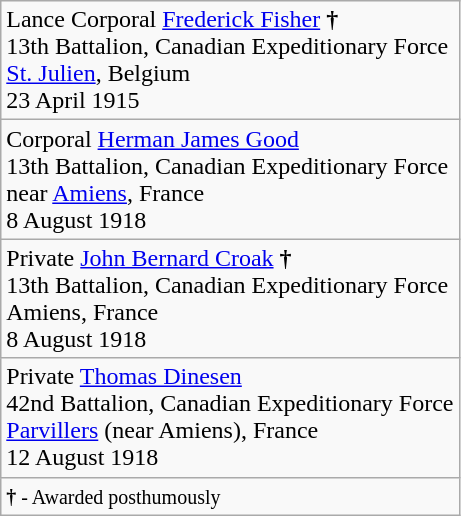<table class="wikitable">
<tr>
<td>Lance Corporal <a href='#'>Frederick Fisher</a> <strong>†</strong><br>13th Battalion, Canadian Expeditionary Force<br><a href='#'>St. Julien</a>, Belgium<br>23 April 1915</td>
</tr>
<tr>
<td>Corporal <a href='#'>Herman James Good</a><br>13th Battalion, Canadian Expeditionary Force<br>near <a href='#'>Amiens</a>, France<br>8 August 1918</td>
</tr>
<tr>
<td>Private <a href='#'>John Bernard Croak</a> <strong>†</strong><br>13th Battalion, Canadian Expeditionary Force<br>Amiens, France<br>8 August 1918</td>
</tr>
<tr>
<td>Private <a href='#'>Thomas Dinesen</a><br>42nd Battalion, Canadian Expeditionary Force<br><a href='#'>Parvillers</a> (near Amiens), France<br>12 August 1918</td>
</tr>
<tr>
<td><small><strong>†</strong> - Awarded posthumously</small></td>
</tr>
</table>
